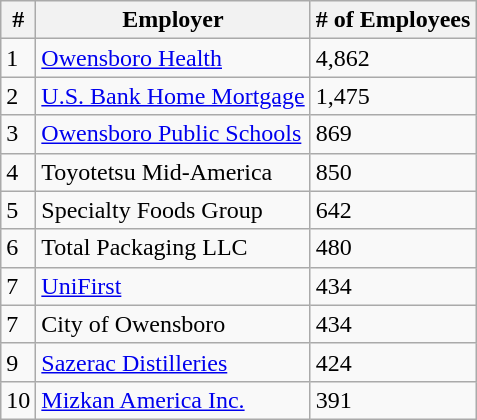<table class="wikitable">
<tr>
<th>#</th>
<th>Employer</th>
<th># of Employees</th>
</tr>
<tr>
<td>1</td>
<td><a href='#'>Owensboro Health</a></td>
<td>4,862</td>
</tr>
<tr>
<td>2</td>
<td><a href='#'>U.S. Bank Home Mortgage</a></td>
<td>1,475</td>
</tr>
<tr>
<td>3</td>
<td><a href='#'>Owensboro Public Schools</a></td>
<td>869</td>
</tr>
<tr>
<td>4</td>
<td>Toyotetsu Mid-America</td>
<td>850</td>
</tr>
<tr>
<td>5</td>
<td>Specialty Foods Group</td>
<td>642</td>
</tr>
<tr>
<td>6</td>
<td>Total Packaging LLC</td>
<td>480</td>
</tr>
<tr>
<td>7</td>
<td><a href='#'>UniFirst</a></td>
<td>434</td>
</tr>
<tr>
<td>7</td>
<td>City of Owensboro</td>
<td>434</td>
</tr>
<tr>
<td>9</td>
<td><a href='#'>Sazerac Distilleries</a></td>
<td>424</td>
</tr>
<tr>
<td>10</td>
<td><a href='#'>Mizkan America Inc.</a></td>
<td>391</td>
</tr>
</table>
